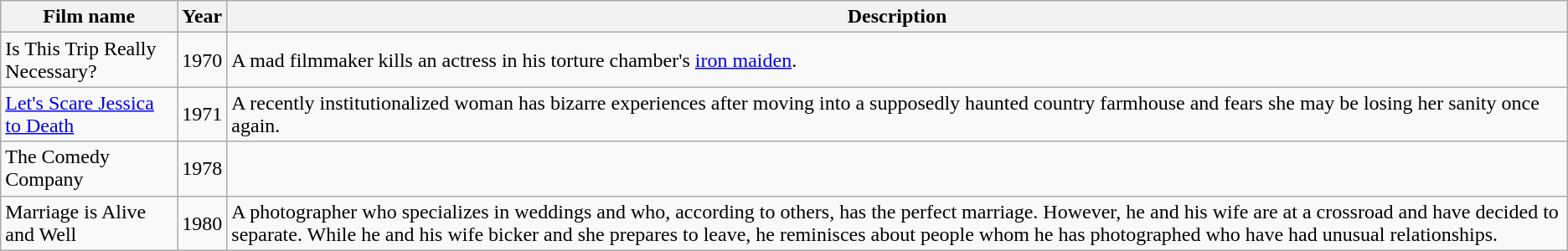<table class="wikitable">
<tr>
<th>Film name</th>
<th>Year</th>
<th>Description</th>
</tr>
<tr>
<td>Is This Trip Really Necessary?</td>
<td>1970</td>
<td>A mad filmmaker kills an actress in his torture chamber's <a href='#'>iron maiden</a>.</td>
</tr>
<tr>
<td><a href='#'>Let's Scare Jessica to Death</a></td>
<td>1971</td>
<td>A recently institutionalized woman has bizarre experiences after moving into a supposedly haunted country farmhouse and fears she may be losing her sanity once again.</td>
</tr>
<tr>
<td>The Comedy Company</td>
<td>1978</td>
<td></td>
</tr>
<tr>
<td>Marriage is Alive and Well</td>
<td>1980</td>
<td>A photographer who specializes in weddings and who, according to others, has the perfect marriage. However, he and his wife are at a crossroad and have decided to separate. While he and his wife bicker and she prepares to leave, he reminisces about people whom he has photographed who have had unusual relationships.</td>
</tr>
</table>
